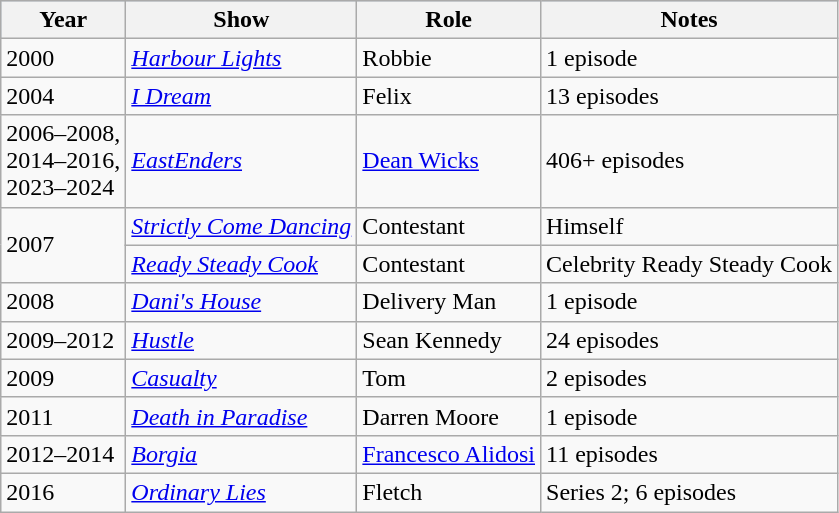<table class="wikitable">
<tr style="background:#b0c4de; text-align:center;">
<th>Year</th>
<th>Show</th>
<th>Role</th>
<th>Notes</th>
</tr>
<tr>
<td>2000</td>
<td><em><a href='#'>Harbour Lights</a></em></td>
<td>Robbie</td>
<td>1 episode</td>
</tr>
<tr>
<td>2004</td>
<td><em><a href='#'>I Dream</a></em></td>
<td>Felix</td>
<td>13 episodes</td>
</tr>
<tr>
<td>2006–2008,<br>2014–2016,<br>2023–2024</td>
<td><em><a href='#'>EastEnders</a></em></td>
<td><a href='#'>Dean Wicks</a></td>
<td>406+ episodes</td>
</tr>
<tr>
<td rowspan=2>2007</td>
<td><em><a href='#'>Strictly Come Dancing</a></em></td>
<td>Contestant</td>
<td>Himself</td>
</tr>
<tr>
<td><em><a href='#'>Ready Steady Cook</a></em></td>
<td>Contestant</td>
<td>Celebrity Ready Steady Cook</td>
</tr>
<tr>
<td>2008</td>
<td><em><a href='#'>Dani's House</a></em></td>
<td>Delivery Man</td>
<td>1 episode</td>
</tr>
<tr>
<td>2009–2012</td>
<td><em><a href='#'>Hustle</a></em></td>
<td>Sean Kennedy</td>
<td>24 episodes</td>
</tr>
<tr>
<td>2009</td>
<td><em><a href='#'>Casualty</a></em></td>
<td>Tom</td>
<td>2 episodes</td>
</tr>
<tr>
<td>2011</td>
<td><em><a href='#'>Death in Paradise</a></em></td>
<td>Darren Moore</td>
<td>1 episode</td>
</tr>
<tr>
<td>2012–2014</td>
<td><em><a href='#'>Borgia</a></em></td>
<td><a href='#'>Francesco Alidosi</a></td>
<td>11 episodes</td>
</tr>
<tr>
<td>2016</td>
<td><em><a href='#'>Ordinary Lies</a></em></td>
<td>Fletch</td>
<td>Series 2; 6 episodes</td>
</tr>
</table>
